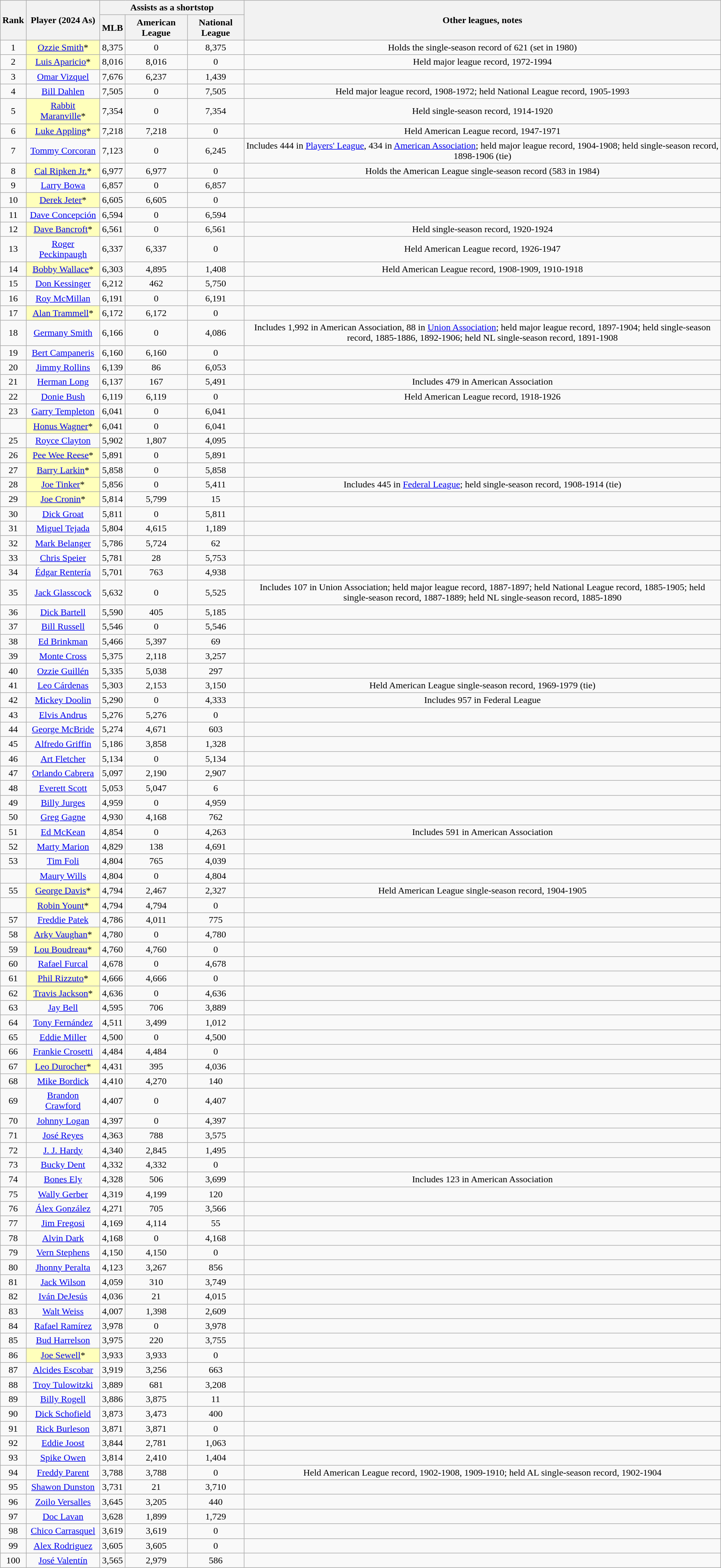<table class="wikitable sortable" style="text-align:center">
<tr style="white-space:nowrap;">
<th rowspan=2>Rank</th>
<th rowspan=2 scope="col">Player (2024 As)</th>
<th colspan=3>Assists as a shortstop</th>
<th rowspan=2>Other leagues, notes</th>
</tr>
<tr>
<th>MLB</th>
<th>American League</th>
<th>National League</th>
</tr>
<tr>
<td>1</td>
<td style="background:#ffffbb;"><a href='#'>Ozzie Smith</a>*</td>
<td>8,375</td>
<td>0</td>
<td>8,375</td>
<td>Holds the single-season record of 621 (set in 1980)</td>
</tr>
<tr>
<td>2</td>
<td style="background:#ffffbb;"><a href='#'>Luis Aparicio</a>*</td>
<td>8,016</td>
<td>8,016</td>
<td>0</td>
<td>Held major league record, 1972-1994</td>
</tr>
<tr>
<td>3</td>
<td><a href='#'>Omar Vizquel</a></td>
<td>7,676</td>
<td>6,237</td>
<td>1,439</td>
<td></td>
</tr>
<tr>
<td>4</td>
<td><a href='#'>Bill Dahlen</a></td>
<td>7,505</td>
<td>0</td>
<td>7,505</td>
<td>Held major league record, 1908-1972; held National League record, 1905-1993</td>
</tr>
<tr>
<td>5</td>
<td style="background:#ffffbb;"><a href='#'>Rabbit Maranville</a>*</td>
<td>7,354</td>
<td>0</td>
<td>7,354</td>
<td>Held single-season record, 1914-1920</td>
</tr>
<tr>
<td>6</td>
<td style="background:#ffffbb;"><a href='#'>Luke Appling</a>*</td>
<td>7,218</td>
<td>7,218</td>
<td>0</td>
<td>Held American League record, 1947-1971</td>
</tr>
<tr>
<td>7</td>
<td><a href='#'>Tommy Corcoran</a></td>
<td>7,123</td>
<td>0</td>
<td>6,245</td>
<td>Includes 444 in <a href='#'>Players' League</a>, 434 in <a href='#'>American Association</a>; held major league record, 1904-1908; held single-season record, 1898-1906 (tie)</td>
</tr>
<tr>
<td>8</td>
<td style="background:#ffffbb;"><a href='#'>Cal Ripken Jr.</a>*</td>
<td>6,977</td>
<td>6,977</td>
<td>0</td>
<td>Holds the American League single-season record (583 in 1984)</td>
</tr>
<tr>
<td>9</td>
<td><a href='#'>Larry Bowa</a></td>
<td>6,857</td>
<td>0</td>
<td>6,857</td>
<td></td>
</tr>
<tr>
<td>10</td>
<td style="background:#ffffbb;"><a href='#'>Derek Jeter</a>*</td>
<td>6,605</td>
<td>6,605</td>
<td>0</td>
<td></td>
</tr>
<tr>
<td>11</td>
<td><a href='#'>Dave Concepción</a></td>
<td>6,594</td>
<td>0</td>
<td>6,594</td>
<td></td>
</tr>
<tr>
<td>12</td>
<td style="background:#ffffbb;"><a href='#'>Dave Bancroft</a>*</td>
<td>6,561</td>
<td>0</td>
<td>6,561</td>
<td>Held single-season record, 1920-1924</td>
</tr>
<tr>
<td>13</td>
<td><a href='#'>Roger Peckinpaugh</a></td>
<td>6,337</td>
<td>6,337</td>
<td>0</td>
<td>Held American League record, 1926-1947</td>
</tr>
<tr>
<td>14</td>
<td style="background:#ffffbb;"><a href='#'>Bobby Wallace</a>*</td>
<td>6,303</td>
<td>4,895</td>
<td>1,408</td>
<td>Held American League record, 1908-1909, 1910-1918</td>
</tr>
<tr>
<td>15</td>
<td><a href='#'>Don Kessinger</a></td>
<td>6,212</td>
<td>462</td>
<td>5,750</td>
<td></td>
</tr>
<tr>
<td>16</td>
<td><a href='#'>Roy McMillan</a></td>
<td>6,191</td>
<td>0</td>
<td>6,191</td>
<td></td>
</tr>
<tr>
<td>17</td>
<td style="background:#ffffbb;"><a href='#'>Alan Trammell</a>*</td>
<td>6,172</td>
<td>6,172</td>
<td>0</td>
<td></td>
</tr>
<tr>
<td>18</td>
<td><a href='#'>Germany Smith</a></td>
<td>6,166</td>
<td>0</td>
<td>4,086</td>
<td>Includes 1,992 in American Association, 88 in <a href='#'>Union Association</a>; held major league record, 1897-1904; held single-season record, 1885-1886, 1892-1906; held NL single-season record, 1891-1908</td>
</tr>
<tr>
<td>19</td>
<td><a href='#'>Bert Campaneris</a></td>
<td>6,160</td>
<td>6,160</td>
<td>0</td>
<td></td>
</tr>
<tr>
<td>20</td>
<td><a href='#'>Jimmy Rollins</a></td>
<td>6,139</td>
<td>86</td>
<td>6,053</td>
<td></td>
</tr>
<tr>
<td>21</td>
<td><a href='#'>Herman Long</a></td>
<td>6,137</td>
<td>167</td>
<td>5,491</td>
<td>Includes 479 in American Association</td>
</tr>
<tr>
<td>22</td>
<td><a href='#'>Donie Bush</a></td>
<td>6,119</td>
<td>6,119</td>
<td>0</td>
<td>Held American League record, 1918-1926</td>
</tr>
<tr>
<td>23</td>
<td><a href='#'>Garry Templeton</a></td>
<td>6,041</td>
<td>0</td>
<td>6,041</td>
<td></td>
</tr>
<tr>
<td></td>
<td style="background:#ffffbb;"><a href='#'>Honus Wagner</a>*</td>
<td>6,041</td>
<td>0</td>
<td>6,041</td>
<td></td>
</tr>
<tr>
<td>25</td>
<td><a href='#'>Royce Clayton</a></td>
<td>5,902</td>
<td>1,807</td>
<td>4,095</td>
<td></td>
</tr>
<tr>
<td>26</td>
<td style="background:#ffffbb;"><a href='#'>Pee Wee Reese</a>*</td>
<td>5,891</td>
<td>0</td>
<td>5,891</td>
<td></td>
</tr>
<tr>
<td>27</td>
<td style="background:#ffffbb;"><a href='#'>Barry Larkin</a>*</td>
<td>5,858</td>
<td>0</td>
<td>5,858</td>
<td></td>
</tr>
<tr>
<td>28</td>
<td style="background:#ffffbb;"><a href='#'>Joe Tinker</a>*</td>
<td>5,856</td>
<td>0</td>
<td>5,411</td>
<td>Includes 445 in <a href='#'>Federal League</a>; held single-season record, 1908-1914 (tie)</td>
</tr>
<tr>
<td>29</td>
<td style="background:#ffffbb;"><a href='#'>Joe Cronin</a>*</td>
<td>5,814</td>
<td>5,799</td>
<td>15</td>
<td></td>
</tr>
<tr>
<td>30</td>
<td><a href='#'>Dick Groat</a></td>
<td>5,811</td>
<td>0</td>
<td>5,811</td>
<td></td>
</tr>
<tr>
<td>31</td>
<td><a href='#'>Miguel Tejada</a></td>
<td>5,804</td>
<td>4,615</td>
<td>1,189</td>
<td></td>
</tr>
<tr>
<td>32</td>
<td><a href='#'>Mark Belanger</a></td>
<td>5,786</td>
<td>5,724</td>
<td>62</td>
<td></td>
</tr>
<tr>
<td>33</td>
<td><a href='#'>Chris Speier</a></td>
<td>5,781</td>
<td>28</td>
<td>5,753</td>
<td></td>
</tr>
<tr>
<td>34</td>
<td><a href='#'>Édgar Rentería</a></td>
<td>5,701</td>
<td>763</td>
<td>4,938</td>
<td></td>
</tr>
<tr>
<td>35</td>
<td><a href='#'>Jack Glasscock</a></td>
<td>5,632</td>
<td>0</td>
<td>5,525</td>
<td>Includes 107 in Union Association; held major league record, 1887-1897; held National League record, 1885-1905; held single-season record, 1887-1889; held NL single-season record, 1885-1890</td>
</tr>
<tr>
<td>36</td>
<td><a href='#'>Dick Bartell</a></td>
<td>5,590</td>
<td>405</td>
<td>5,185</td>
<td></td>
</tr>
<tr>
<td>37</td>
<td><a href='#'>Bill Russell</a></td>
<td>5,546</td>
<td>0</td>
<td>5,546</td>
<td></td>
</tr>
<tr>
<td>38</td>
<td><a href='#'>Ed Brinkman</a></td>
<td>5,466</td>
<td>5,397</td>
<td>69</td>
<td></td>
</tr>
<tr>
<td>39</td>
<td><a href='#'>Monte Cross</a></td>
<td>5,375</td>
<td>2,118</td>
<td>3,257</td>
<td></td>
</tr>
<tr>
<td>40</td>
<td><a href='#'>Ozzie Guillén</a></td>
<td>5,335</td>
<td>5,038</td>
<td>297</td>
<td></td>
</tr>
<tr>
<td>41</td>
<td><a href='#'>Leo Cárdenas</a></td>
<td>5,303</td>
<td>2,153</td>
<td>3,150</td>
<td>Held American League single-season record, 1969-1979 (tie)</td>
</tr>
<tr>
<td>42</td>
<td><a href='#'>Mickey Doolin</a></td>
<td>5,290</td>
<td>0</td>
<td>4,333</td>
<td>Includes 957 in Federal League</td>
</tr>
<tr>
<td>43</td>
<td><a href='#'>Elvis Andrus</a></td>
<td>5,276</td>
<td>5,276</td>
<td>0</td>
<td></td>
</tr>
<tr>
<td>44</td>
<td><a href='#'>George McBride</a></td>
<td>5,274</td>
<td>4,671</td>
<td>603</td>
<td></td>
</tr>
<tr>
<td>45</td>
<td><a href='#'>Alfredo Griffin</a></td>
<td>5,186</td>
<td>3,858</td>
<td>1,328</td>
<td></td>
</tr>
<tr>
<td>46</td>
<td><a href='#'>Art Fletcher</a></td>
<td>5,134</td>
<td>0</td>
<td>5,134</td>
<td></td>
</tr>
<tr>
<td>47</td>
<td><a href='#'>Orlando Cabrera</a></td>
<td>5,097</td>
<td>2,190</td>
<td>2,907</td>
<td></td>
</tr>
<tr>
<td>48</td>
<td><a href='#'>Everett Scott</a></td>
<td>5,053</td>
<td>5,047</td>
<td>6</td>
<td></td>
</tr>
<tr>
<td>49</td>
<td><a href='#'>Billy Jurges</a></td>
<td>4,959</td>
<td>0</td>
<td>4,959</td>
<td></td>
</tr>
<tr>
<td>50</td>
<td><a href='#'>Greg Gagne</a></td>
<td>4,930</td>
<td>4,168</td>
<td>762</td>
<td></td>
</tr>
<tr>
<td>51</td>
<td><a href='#'>Ed McKean</a></td>
<td>4,854</td>
<td>0</td>
<td>4,263</td>
<td>Includes 591 in American Association</td>
</tr>
<tr>
<td>52</td>
<td><a href='#'>Marty Marion</a></td>
<td>4,829</td>
<td>138</td>
<td>4,691</td>
<td></td>
</tr>
<tr>
<td>53</td>
<td><a href='#'>Tim Foli</a></td>
<td>4,804</td>
<td>765</td>
<td>4,039</td>
<td></td>
</tr>
<tr>
<td></td>
<td><a href='#'>Maury Wills</a></td>
<td>4,804</td>
<td>0</td>
<td>4,804</td>
<td></td>
</tr>
<tr>
<td>55</td>
<td style="background:#ffffbb;"><a href='#'>George Davis</a>*</td>
<td>4,794</td>
<td>2,467</td>
<td>2,327</td>
<td>Held American League single-season record, 1904-1905</td>
</tr>
<tr>
<td></td>
<td style="background:#ffffbb;"><a href='#'>Robin Yount</a>*</td>
<td>4,794</td>
<td>4,794</td>
<td>0</td>
<td></td>
</tr>
<tr>
<td>57</td>
<td><a href='#'>Freddie Patek</a></td>
<td>4,786</td>
<td>4,011</td>
<td>775</td>
<td></td>
</tr>
<tr>
<td>58</td>
<td style="background:#ffffbb;"><a href='#'>Arky Vaughan</a>*</td>
<td>4,780</td>
<td>0</td>
<td>4,780</td>
<td></td>
</tr>
<tr>
<td>59</td>
<td style="background:#ffffbb;"><a href='#'>Lou Boudreau</a>*</td>
<td>4,760</td>
<td>4,760</td>
<td>0</td>
<td></td>
</tr>
<tr>
<td>60</td>
<td><a href='#'>Rafael Furcal</a></td>
<td>4,678</td>
<td>0</td>
<td>4,678</td>
<td></td>
</tr>
<tr>
<td>61</td>
<td style="background:#ffffbb;"><a href='#'>Phil Rizzuto</a>*</td>
<td>4,666</td>
<td>4,666</td>
<td>0</td>
<td></td>
</tr>
<tr>
<td>62</td>
<td style="background:#ffffbb;"><a href='#'>Travis Jackson</a>*</td>
<td>4,636</td>
<td>0</td>
<td>4,636</td>
<td></td>
</tr>
<tr>
<td>63</td>
<td><a href='#'>Jay Bell</a></td>
<td>4,595</td>
<td>706</td>
<td>3,889</td>
<td></td>
</tr>
<tr>
<td>64</td>
<td><a href='#'>Tony Fernández</a></td>
<td>4,511</td>
<td>3,499</td>
<td>1,012</td>
<td></td>
</tr>
<tr>
<td>65</td>
<td><a href='#'>Eddie Miller</a></td>
<td>4,500</td>
<td>0</td>
<td>4,500</td>
<td></td>
</tr>
<tr>
<td>66</td>
<td><a href='#'>Frankie Crosetti</a></td>
<td>4,484</td>
<td>4,484</td>
<td>0</td>
<td></td>
</tr>
<tr>
<td>67</td>
<td style="background:#ffffbb;"><a href='#'>Leo Durocher</a>*</td>
<td>4,431</td>
<td>395</td>
<td>4,036</td>
<td></td>
</tr>
<tr>
<td>68</td>
<td><a href='#'>Mike Bordick</a></td>
<td>4,410</td>
<td>4,270</td>
<td>140</td>
<td></td>
</tr>
<tr>
<td>69</td>
<td><a href='#'>Brandon Crawford</a></td>
<td>4,407</td>
<td>0</td>
<td>4,407</td>
<td></td>
</tr>
<tr>
<td>70</td>
<td><a href='#'>Johnny Logan</a></td>
<td>4,397</td>
<td>0</td>
<td>4,397</td>
<td></td>
</tr>
<tr>
<td>71</td>
<td><a href='#'>José Reyes</a></td>
<td>4,363</td>
<td>788</td>
<td>3,575</td>
<td></td>
</tr>
<tr>
<td>72</td>
<td><a href='#'>J. J. Hardy</a></td>
<td>4,340</td>
<td>2,845</td>
<td>1,495</td>
<td></td>
</tr>
<tr>
<td>73</td>
<td><a href='#'>Bucky Dent</a></td>
<td>4,332</td>
<td>4,332</td>
<td>0</td>
<td></td>
</tr>
<tr>
<td>74</td>
<td><a href='#'>Bones Ely</a></td>
<td>4,328</td>
<td>506</td>
<td>3,699</td>
<td>Includes 123 in American Association</td>
</tr>
<tr>
<td>75</td>
<td><a href='#'>Wally Gerber</a></td>
<td>4,319</td>
<td>4,199</td>
<td>120</td>
<td></td>
</tr>
<tr>
<td>76</td>
<td><a href='#'>Álex González</a></td>
<td>4,271</td>
<td>705</td>
<td>3,566</td>
<td></td>
</tr>
<tr>
<td>77</td>
<td><a href='#'>Jim Fregosi</a></td>
<td>4,169</td>
<td>4,114</td>
<td>55</td>
<td></td>
</tr>
<tr>
<td>78</td>
<td><a href='#'>Alvin Dark</a></td>
<td>4,168</td>
<td>0</td>
<td>4,168</td>
<td></td>
</tr>
<tr>
<td>79</td>
<td><a href='#'>Vern Stephens</a></td>
<td>4,150</td>
<td>4,150</td>
<td>0</td>
<td></td>
</tr>
<tr>
<td>80</td>
<td><a href='#'>Jhonny Peralta</a></td>
<td>4,123</td>
<td>3,267</td>
<td>856</td>
<td></td>
</tr>
<tr>
<td>81</td>
<td><a href='#'>Jack Wilson</a></td>
<td>4,059</td>
<td>310</td>
<td>3,749</td>
<td></td>
</tr>
<tr>
<td>82</td>
<td><a href='#'>Iván DeJesús</a></td>
<td>4,036</td>
<td>21</td>
<td>4,015</td>
<td></td>
</tr>
<tr>
<td>83</td>
<td><a href='#'>Walt Weiss</a></td>
<td>4,007</td>
<td>1,398</td>
<td>2,609</td>
<td></td>
</tr>
<tr>
<td>84</td>
<td><a href='#'>Rafael Ramírez</a></td>
<td>3,978</td>
<td>0</td>
<td>3,978</td>
<td></td>
</tr>
<tr>
<td>85</td>
<td><a href='#'>Bud Harrelson</a></td>
<td>3,975</td>
<td>220</td>
<td>3,755</td>
<td></td>
</tr>
<tr>
<td>86</td>
<td style="background:#ffffbb;"><a href='#'>Joe Sewell</a>*</td>
<td>3,933</td>
<td>3,933</td>
<td>0</td>
<td></td>
</tr>
<tr>
<td>87</td>
<td><a href='#'>Alcides Escobar</a></td>
<td>3,919</td>
<td>3,256</td>
<td>663</td>
<td></td>
</tr>
<tr>
<td>88</td>
<td><a href='#'>Troy Tulowitzki</a></td>
<td>3,889</td>
<td>681</td>
<td>3,208</td>
<td></td>
</tr>
<tr>
<td>89</td>
<td><a href='#'>Billy Rogell</a></td>
<td>3,886</td>
<td>3,875</td>
<td>11</td>
<td></td>
</tr>
<tr>
<td>90</td>
<td><a href='#'>Dick Schofield</a></td>
<td>3,873</td>
<td>3,473</td>
<td>400</td>
<td></td>
</tr>
<tr>
<td>91</td>
<td><a href='#'>Rick Burleson</a></td>
<td>3,871</td>
<td>3,871</td>
<td>0</td>
<td></td>
</tr>
<tr>
<td>92</td>
<td><a href='#'>Eddie Joost</a></td>
<td>3,844</td>
<td>2,781</td>
<td>1,063</td>
<td></td>
</tr>
<tr>
<td>93</td>
<td><a href='#'>Spike Owen</a></td>
<td>3,814</td>
<td>2,410</td>
<td>1,404</td>
<td></td>
</tr>
<tr>
<td>94</td>
<td><a href='#'>Freddy Parent</a></td>
<td>3,788</td>
<td>3,788</td>
<td>0</td>
<td>Held American League record, 1902-1908, 1909-1910; held AL single-season record, 1902-1904</td>
</tr>
<tr>
<td>95</td>
<td><a href='#'>Shawon Dunston</a></td>
<td>3,731</td>
<td>21</td>
<td>3,710</td>
<td></td>
</tr>
<tr>
<td>96</td>
<td><a href='#'>Zoilo Versalles</a></td>
<td>3,645</td>
<td>3,205</td>
<td>440</td>
<td></td>
</tr>
<tr>
<td>97</td>
<td><a href='#'>Doc Lavan</a></td>
<td>3,628</td>
<td>1,899</td>
<td>1,729</td>
<td></td>
</tr>
<tr>
<td>98</td>
<td><a href='#'>Chico Carrasquel</a></td>
<td>3,619</td>
<td>3,619</td>
<td>0</td>
<td></td>
</tr>
<tr>
<td>99</td>
<td><a href='#'>Alex Rodriguez</a></td>
<td>3,605</td>
<td>3,605</td>
<td>0</td>
<td></td>
</tr>
<tr>
<td>100</td>
<td><a href='#'>José Valentín</a></td>
<td>3,565</td>
<td>2,979</td>
<td>586</td>
<td></td>
</tr>
</table>
